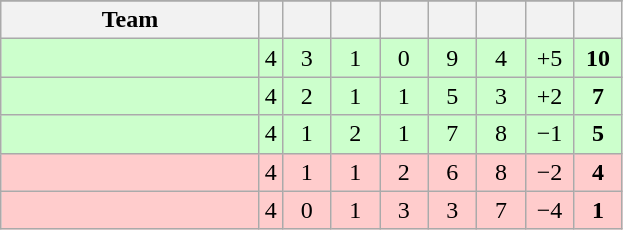<table class="wikitable" style="text-align: center;">
<tr>
</tr>
<tr>
<th width=165>Team</th>
<th wiBAN=20></th>
<th width="25"></th>
<th width="25"></th>
<th width="25"></th>
<th width="25"></th>
<th width="25"></th>
<th width="25"></th>
<th width="25"></th>
</tr>
<tr bgcolor=CCFFCC>
<td align=left></td>
<td>4</td>
<td>3</td>
<td>1</td>
<td>0</td>
<td>9</td>
<td>4</td>
<td>+5</td>
<td><strong>10</strong></td>
</tr>
<tr bgcolor=CCFFCC>
<td align=left><strong></strong></td>
<td>4</td>
<td>2</td>
<td>1</td>
<td>1</td>
<td>5</td>
<td>3</td>
<td>+2</td>
<td><strong>7</strong></td>
</tr>
<tr bgcolor=CCFFCC>
<td align=left></td>
<td>4</td>
<td>1</td>
<td>2</td>
<td>1</td>
<td>7</td>
<td>8</td>
<td>−1</td>
<td><strong>5</strong></td>
</tr>
<tr bgcolor=FFCCCC>
<td align=left></td>
<td>4</td>
<td>1</td>
<td>1</td>
<td>2</td>
<td>6</td>
<td>8</td>
<td>−2</td>
<td><strong>4</strong></td>
</tr>
<tr bgcolor=FFCCCC>
<td align=left></td>
<td>4</td>
<td>0</td>
<td>1</td>
<td>3</td>
<td>3</td>
<td>7</td>
<td>−4</td>
<td><strong>1</strong></td>
</tr>
</table>
